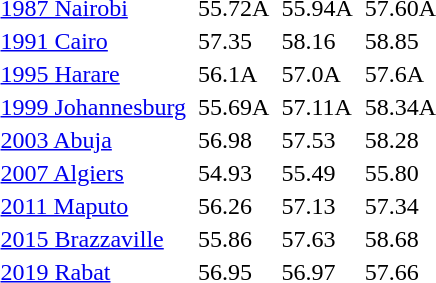<table>
<tr valign="top">
<td><a href='#'>1987 Nairobi</a><br></td>
<td></td>
<td>55.72A</td>
<td></td>
<td>55.94A</td>
<td></td>
<td>57.60A</td>
</tr>
<tr valign="top">
<td><a href='#'>1991 Cairo</a><br></td>
<td></td>
<td>57.35</td>
<td></td>
<td>58.16</td>
<td></td>
<td>58.85</td>
</tr>
<tr valign="top">
<td><a href='#'>1995 Harare</a><br></td>
<td></td>
<td>56.1A</td>
<td></td>
<td>57.0A</td>
<td></td>
<td>57.6A</td>
</tr>
<tr valign="top">
<td><a href='#'>1999 Johannesburg</a><br></td>
<td></td>
<td>55.69A</td>
<td></td>
<td>57.11A</td>
<td></td>
<td>58.34A</td>
</tr>
<tr valign="top">
<td><a href='#'>2003 Abuja</a><br></td>
<td></td>
<td>56.98</td>
<td></td>
<td>57.53</td>
<td></td>
<td>58.28</td>
</tr>
<tr valign="top">
<td><a href='#'>2007 Algiers</a><br></td>
<td></td>
<td>54.93</td>
<td></td>
<td>55.49</td>
<td></td>
<td>55.80</td>
</tr>
<tr valign="top">
<td><a href='#'>2011 Maputo</a><br></td>
<td></td>
<td>56.26</td>
<td></td>
<td>57.13</td>
<td></td>
<td>57.34</td>
</tr>
<tr valign="top">
<td><a href='#'>2015 Brazzaville</a><br></td>
<td></td>
<td>55.86</td>
<td></td>
<td>57.63</td>
<td></td>
<td>58.68</td>
</tr>
<tr valign="top">
<td><a href='#'>2019 Rabat</a><br></td>
<td></td>
<td>56.95</td>
<td></td>
<td>56.97</td>
<td></td>
<td>57.66</td>
</tr>
</table>
